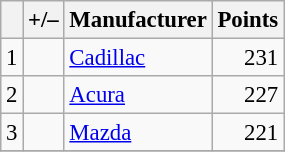<table class="wikitable" style="font-size: 95%;">
<tr>
<th scope="col"></th>
<th scope="col">+/–</th>
<th scope="col">Manufacturer</th>
<th scope="col">Points</th>
</tr>
<tr>
<td align=center>1</td>
<td align="left"></td>
<td> <a href='#'>Cadillac</a></td>
<td align=right>231</td>
</tr>
<tr>
<td align=center>2</td>
<td align="left"></td>
<td> <a href='#'>Acura</a></td>
<td align=right>227</td>
</tr>
<tr>
<td align=center>3</td>
<td align="left"></td>
<td> <a href='#'>Mazda</a></td>
<td align=right>221</td>
</tr>
<tr>
</tr>
</table>
